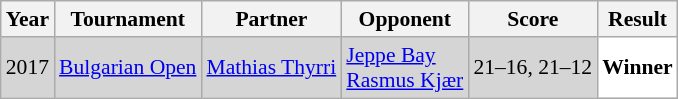<table class="sortable wikitable" style="font-size: 90%;">
<tr>
<th>Year</th>
<th>Tournament</th>
<th>Partner</th>
<th>Opponent</th>
<th>Score</th>
<th>Result</th>
</tr>
<tr style="background:#D5D5D5">
<td align="center">2017</td>
<td align="left"><a href='#'>Bulgarian Open</a></td>
<td align="left"> <a href='#'>Mathias Thyrri</a></td>
<td align="left"> <a href='#'>Jeppe Bay</a><br> <a href='#'>Rasmus Kjær</a></td>
<td align="left">21–16, 21–12</td>
<td style="text-align:left; background:white"> <strong>Winner</strong></td>
</tr>
</table>
